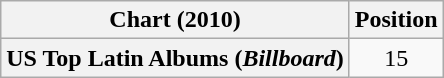<table class="wikitable plainrowheaders" style="text-align:center">
<tr>
<th scope="col">Chart (2010)</th>
<th scope="col">Position</th>
</tr>
<tr>
<th scope="row">US Top Latin Albums (<em>Billboard</em>)</th>
<td>15</td>
</tr>
</table>
